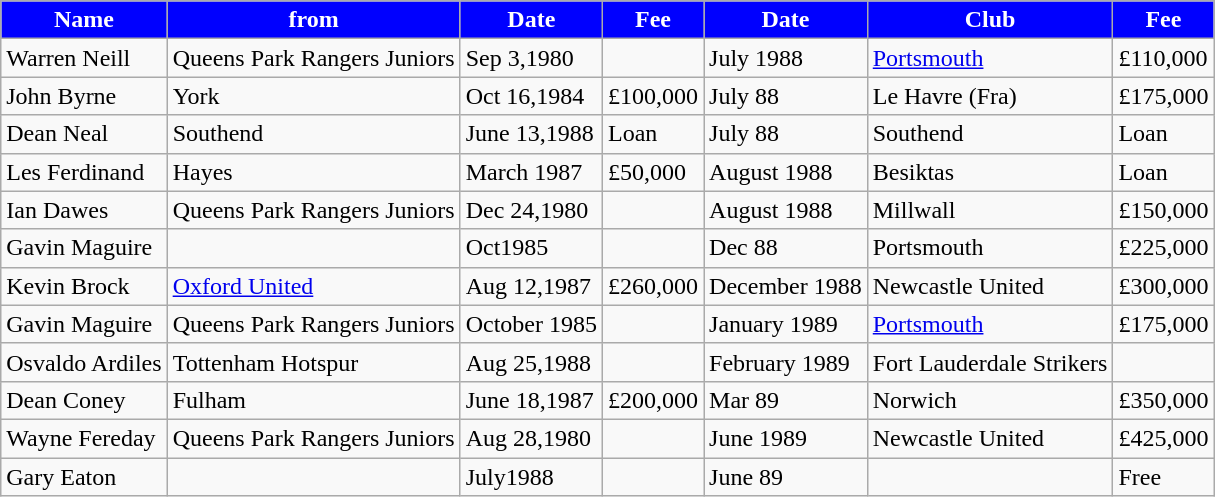<table class="wikitable">
<tr>
<th style="background:#0000FF; color:#FFFFFF; text-align:center;"><strong>Name</strong></th>
<th style="background:#0000FF; color:#FFFFFF; text-align:center;">from</th>
<th style="background:#0000FF; color:#FFFFFF; text-align:center;">Date</th>
<th style="background:#0000FF; color:#FFFFFF; text-align:center;">Fee</th>
<th style="background:#0000FF; color:#FFFFFF; text-align:center;"><strong>Date</strong></th>
<th style="background:#0000FF; color:#FFFFFF; text-align:center;">Club</th>
<th style="background:#0000FF; color:#FFFFFF; text-align:center;"><strong>Fee</strong></th>
</tr>
<tr>
<td>Warren Neill</td>
<td>Queens Park Rangers Juniors</td>
<td>Sep 3,1980</td>
<td></td>
<td>July 1988</td>
<td><a href='#'>Portsmouth</a></td>
<td>£110,000</td>
</tr>
<tr>
<td>John Byrne</td>
<td>York</td>
<td>Oct 16,1984</td>
<td>£100,000</td>
<td>July 88</td>
<td>Le Havre (Fra)</td>
<td>£175,000</td>
</tr>
<tr>
<td>Dean Neal</td>
<td>Southend</td>
<td>June 13,1988</td>
<td>Loan</td>
<td>July 88</td>
<td>Southend</td>
<td>Loan</td>
</tr>
<tr>
<td>Les Ferdinand</td>
<td>Hayes</td>
<td>March 1987</td>
<td>£50,000</td>
<td>August 1988</td>
<td>Besiktas</td>
<td>Loan</td>
</tr>
<tr>
<td>Ian Dawes</td>
<td>Queens Park Rangers Juniors</td>
<td>Dec 24,1980</td>
<td></td>
<td>August 1988</td>
<td>Millwall</td>
<td>£150,000</td>
</tr>
<tr>
<td>Gavin Maguire</td>
<td></td>
<td>Oct1985</td>
<td></td>
<td>Dec 88</td>
<td>Portsmouth</td>
<td>£225,000</td>
</tr>
<tr>
<td>Kevin Brock</td>
<td><a href='#'>Oxford United</a></td>
<td>Aug 12,1987</td>
<td>£260,000</td>
<td>December 1988</td>
<td>Newcastle United</td>
<td>£300,000</td>
</tr>
<tr>
<td>Gavin Maguire</td>
<td>Queens Park Rangers Juniors</td>
<td>October 1985</td>
<td></td>
<td>January 1989</td>
<td><a href='#'>Portsmouth</a></td>
<td>£175,000</td>
</tr>
<tr>
<td>Osvaldo Ardiles</td>
<td>Tottenham Hotspur</td>
<td>Aug 25,1988</td>
<td></td>
<td>February 1989</td>
<td>Fort Lauderdale Strikers</td>
<td></td>
</tr>
<tr>
<td>Dean Coney</td>
<td>Fulham</td>
<td>June 18,1987</td>
<td>£200,000</td>
<td>Mar 89</td>
<td>Norwich</td>
<td>£350,000</td>
</tr>
<tr>
<td>Wayne Fereday</td>
<td>Queens Park Rangers Juniors</td>
<td>Aug 28,1980</td>
<td></td>
<td>June 1989</td>
<td>Newcastle United</td>
<td>£425,000</td>
</tr>
<tr>
<td>Gary Eaton</td>
<td></td>
<td>July1988</td>
<td></td>
<td>June 89</td>
<td></td>
<td>Free</td>
</tr>
</table>
